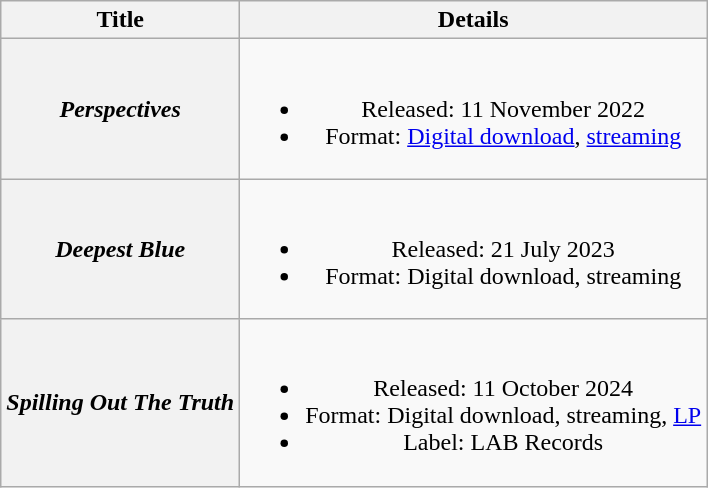<table class="wikitable plainrowheaders" style="text-align:center;" border="1">
<tr>
<th>Title</th>
<th>Details</th>
</tr>
<tr>
<th scope="row"><em>Perspectives</em></th>
<td><br><ul><li>Released: 11 November 2022</li><li>Format: <a href='#'>Digital download</a>, <a href='#'>streaming</a></li></ul></td>
</tr>
<tr>
<th scope="row"><em>Deepest Blue</em></th>
<td><br><ul><li>Released: 21 July 2023</li><li>Format: Digital download, streaming</li></ul></td>
</tr>
<tr>
<th scope="row"><em>Spilling Out The Truth</em></th>
<td><br><ul><li>Released: 11 October 2024</li><li>Format: Digital download, streaming, <a href='#'>LP</a></li><li>Label: LAB Records</li></ul></td>
</tr>
</table>
